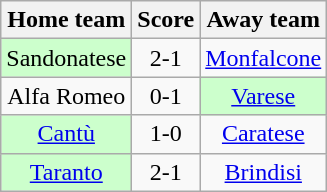<table class="wikitable" style="text-align: center">
<tr>
<th>Home team</th>
<th>Score</th>
<th>Away team</th>
</tr>
<tr>
<td bgcolor="ccffcc">Sandonatese</td>
<td>2-1</td>
<td><a href='#'>Monfalcone</a></td>
</tr>
<tr>
<td>Alfa Romeo</td>
<td>0-1</td>
<td bgcolor="ccffcc"><a href='#'>Varese</a></td>
</tr>
<tr>
<td bgcolor="ccffcc"><a href='#'>Cantù</a></td>
<td>1-0</td>
<td><a href='#'>Caratese</a></td>
</tr>
<tr>
<td bgcolor="ccffcc"><a href='#'>Taranto</a></td>
<td>2-1</td>
<td><a href='#'>Brindisi</a></td>
</tr>
</table>
